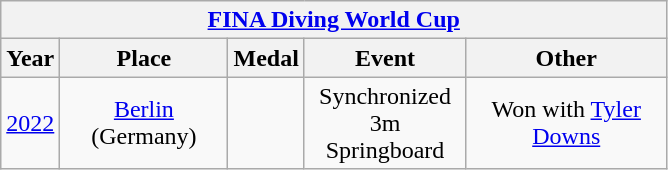<table class="wikitable center col2izq" style="text-align:center;width:445px;">
<tr>
<th colspan="5"><a href='#'>FINA Diving World Cup</a></th>
</tr>
<tr>
<th>Year</th>
<th>Place</th>
<th>Medal</th>
<th>Event</th>
<th>Other</th>
</tr>
<tr>
<td><a href='#'>2022</a></td>
<td><a href='#'>Berlin</a> (Germany)</td>
<td></td>
<td>Synchronized<br>3m Springboard</td>
<td>Won with <a href='#'>Tyler Downs</a></td>
</tr>
</table>
